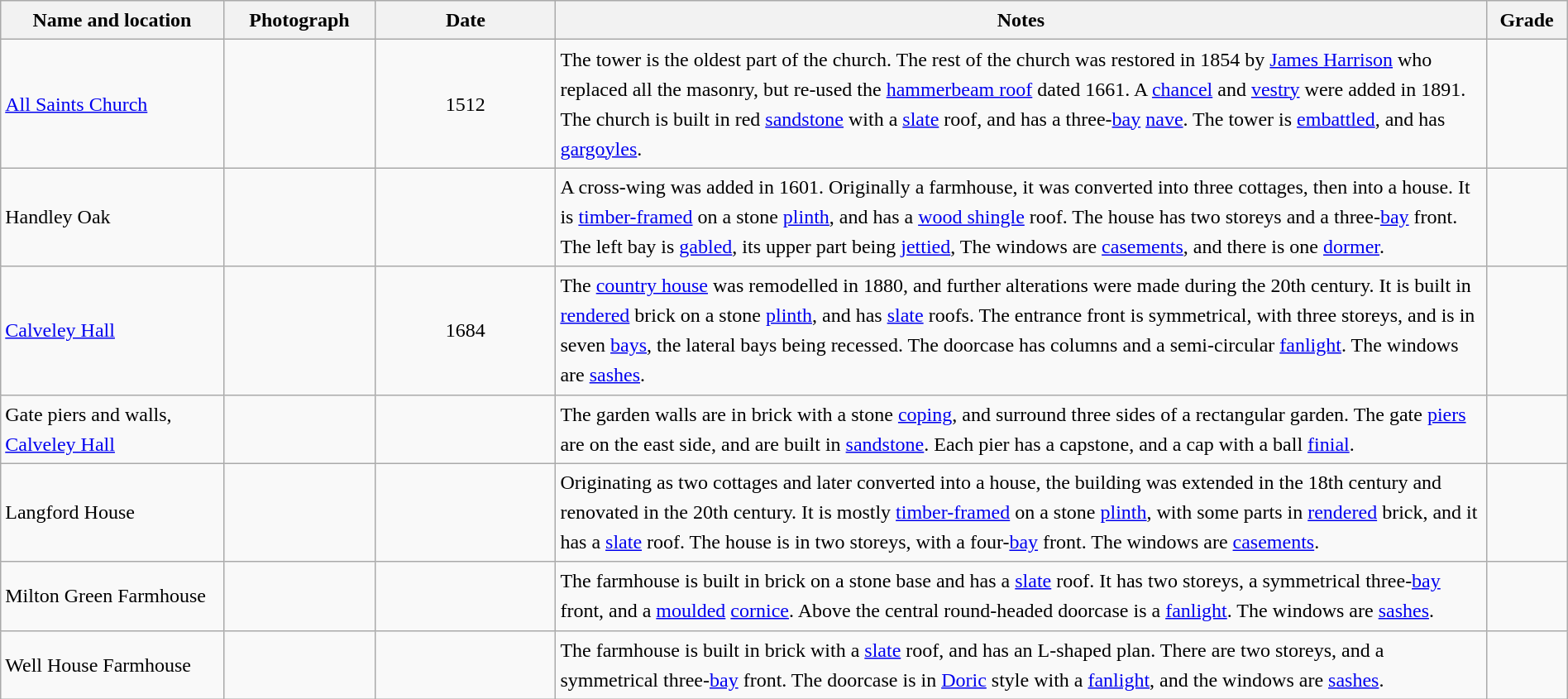<table class="wikitable sortable plainrowheaders" style="width:100%;border:0px;text-align:left;line-height:150%;">
<tr>
<th scope="col"  style="width:150px">Name and location</th>
<th scope="col"  style="width:100px" class="unsortable">Photograph</th>
<th scope="col"  style="width:120px">Date</th>
<th scope="col"  style="width:650px" class="unsortable">Notes</th>
<th scope="col"  style="width:50px">Grade</th>
</tr>
<tr>
<td><a href='#'>All Saints Church</a><br><small></small></td>
<td></td>
<td align="center">1512</td>
<td>The tower is the oldest part of the church.  The rest of the church was restored in 1854 by <a href='#'>James Harrison</a> who replaced all the masonry, but re-used the <a href='#'>hammerbeam roof</a> dated 1661.  A <a href='#'>chancel</a> and <a href='#'>vestry</a> were added in 1891.  The church is built in red <a href='#'>sandstone</a> with a <a href='#'>slate</a> roof, and has a three-<a href='#'>bay</a> <a href='#'>nave</a>.  The tower is <a href='#'>embattled</a>, and has <a href='#'>gargoyles</a>.</td>
<td align="center" ></td>
</tr>
<tr>
<td>Handley Oak<br><small></small></td>
<td></td>
<td align="center"></td>
<td>A cross-wing was added in 1601.  Originally a farmhouse, it was converted into three cottages, then into a house. It is <a href='#'>timber-framed</a> on a stone <a href='#'>plinth</a>, and has a <a href='#'>wood shingle</a> roof.  The house has two storeys and a three-<a href='#'>bay</a> front.  The left bay is <a href='#'>gabled</a>, its upper part being <a href='#'>jettied</a>,   The windows are <a href='#'>casements</a>, and there is one <a href='#'>dormer</a>.</td>
<td align="center" ></td>
</tr>
<tr>
<td><a href='#'>Calveley Hall</a><br><small></small></td>
<td></td>
<td align="center">1684</td>
<td>The <a href='#'>country house</a> was remodelled in 1880, and further alterations were made during the 20th century.  It is built in <a href='#'>rendered</a> brick on a stone <a href='#'>plinth</a>, and has <a href='#'>slate</a> roofs.  The entrance front is symmetrical, with three storeys, and is in seven <a href='#'>bays</a>, the lateral bays being recessed.  The doorcase has columns and a semi-circular <a href='#'>fanlight</a>.  The windows are <a href='#'>sashes</a>.</td>
<td align="center" ></td>
</tr>
<tr>
<td>Gate piers and walls,<br><a href='#'>Calveley Hall</a><br><small></small></td>
<td></td>
<td align="center"></td>
<td>The garden walls are in brick with a stone <a href='#'>coping</a>, and surround three sides of a rectangular garden.  The gate <a href='#'>piers</a> are on the east side, and are built in <a href='#'>sandstone</a>.  Each pier has a capstone, and a cap with a ball <a href='#'>finial</a>.</td>
<td align="center" ></td>
</tr>
<tr>
<td>Langford House<br><small></small></td>
<td></td>
<td align="center"></td>
<td>Originating as two cottages and later converted into a house, the building was extended in the 18th century and renovated in the 20th century.  It is mostly <a href='#'>timber-framed</a> on a stone <a href='#'>plinth</a>, with some parts in <a href='#'>rendered</a> brick, and it has a <a href='#'>slate</a> roof.  The house is in two storeys, with a four-<a href='#'>bay</a> front.  The windows are <a href='#'>casements</a>.</td>
<td align="center" ></td>
</tr>
<tr>
<td>Milton Green Farmhouse<br><small></small></td>
<td></td>
<td align="center"></td>
<td>The farmhouse is built in brick on a stone base and has a <a href='#'>slate</a> roof.  It has two storeys, a symmetrical three-<a href='#'>bay</a> front, and a <a href='#'>moulded</a> <a href='#'>cornice</a>.  Above the central round-headed doorcase is a <a href='#'>fanlight</a>.  The windows are <a href='#'>sashes</a>.</td>
<td align="center" ></td>
</tr>
<tr>
<td>Well House Farmhouse<br><small></small></td>
<td></td>
<td align="center"></td>
<td>The farmhouse is built in brick with a <a href='#'>slate</a> roof, and has an L-shaped plan.  There are two storeys, and a symmetrical three-<a href='#'>bay</a> front.  The doorcase is in <a href='#'>Doric</a> style with a <a href='#'>fanlight</a>, and the windows are <a href='#'>sashes</a>.</td>
<td align="center" ></td>
</tr>
<tr>
</tr>
</table>
